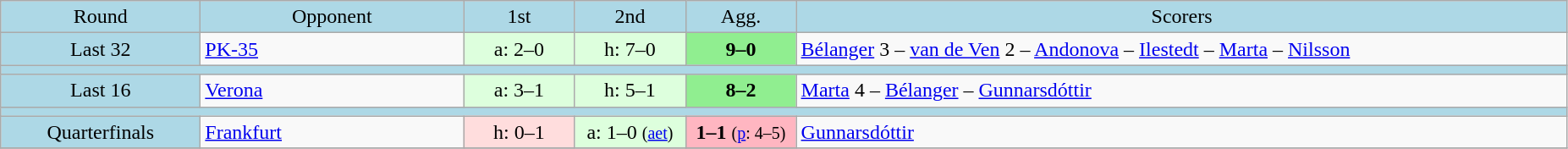<table class="wikitable" style="text-align:center">
<tr bgcolor=lightblue>
<td width=150px>Round</td>
<td width=200px>Opponent</td>
<td width=80px>1st</td>
<td width=80px>2nd</td>
<td width=80px>Agg.</td>
<td width=600px>Scorers</td>
</tr>
<tr>
<td bgcolor=lightblue>Last 32</td>
<td align=left> <a href='#'>PK-35</a></td>
<td bgcolor="#ddffdd">a: 2–0</td>
<td bgcolor="#ddffdd">h: 7–0</td>
<td bgcolor=lightgreen><strong> 9–0</strong></td>
<td align=left><a href='#'>Bélanger</a> 3 – <a href='#'>van de Ven</a> 2 – <a href='#'>Andonova</a> – <a href='#'>Ilestedt</a> – <a href='#'>Marta</a> – <a href='#'>Nilsson</a></td>
</tr>
<tr bgcolor=lightblue>
<td colspan=6></td>
</tr>
<tr>
<td bgcolor=lightblue>Last 16</td>
<td align=left> <a href='#'>Verona</a></td>
<td bgcolor="#ddffdd">a: 3–1</td>
<td bgcolor="#ddffdd">h: 5–1</td>
<td bgcolor=lightgreen><strong>8–2</strong></td>
<td align=left><a href='#'>Marta</a> 4 – <a href='#'>Bélanger</a> – <a href='#'>Gunnarsdóttir</a></td>
</tr>
<tr bgcolor=lightblue>
<td colspan=6></td>
</tr>
<tr>
<td bgcolor=lightblue>Quarterfinals</td>
<td align=left> <a href='#'>Frankfurt</a></td>
<td bgcolor="#ffdddd">h: 0–1</td>
<td bgcolor="#ddffdd">a: 1–0 <small>(<a href='#'>aet</a>)</small></td>
<td bgcolor=lightpink><strong>1–1</strong> <small>(<a href='#'>p</a>: 4–5)</small></td>
<td align=left><a href='#'>Gunnarsdóttir</a></td>
</tr>
<tr>
</tr>
</table>
